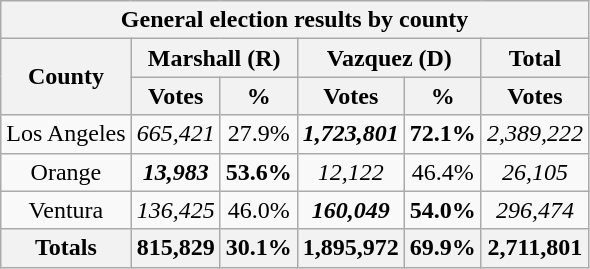<table class="wikitable sortable" style="text-align:center">
<tr>
<th colspan=6>General election results by county</th>
</tr>
<tr>
<th rowspan=2>County</th>
<th colspan=2>Marshall (R)</th>
<th colspan=2>Vazquez (D)</th>
<th>Total</th>
</tr>
<tr>
<th>Votes</th>
<th>%</th>
<th>Votes</th>
<th>%</th>
<th data-sort-type=number>Votes</th>
</tr>
<tr>
<td>Los Angeles</td>
<td><em>665,421</em></td>
<td>27.9%</td>
<td><strong><em>1,723,801</em></strong></td>
<td><strong>72.1%</strong></td>
<td><em>2,389,222</em></td>
</tr>
<tr>
<td>Orange</td>
<td><strong><em>13,983</em></strong></td>
<td><strong>53.6%</strong></td>
<td><em>12,122</em></td>
<td>46.4%</td>
<td><em>26,105</em></td>
</tr>
<tr>
<td>Ventura</td>
<td><em>136,425</em></td>
<td>46.0%</td>
<td><strong><em>160,049</em></strong></td>
<td><strong>54.0%</strong></td>
<td><em>296,474</em></td>
</tr>
<tr>
<th>Totals</th>
<th>815,829</th>
<th>30.1%</th>
<th>1,895,972</th>
<th>69.9%</th>
<th>2,711,801</th>
</tr>
</table>
